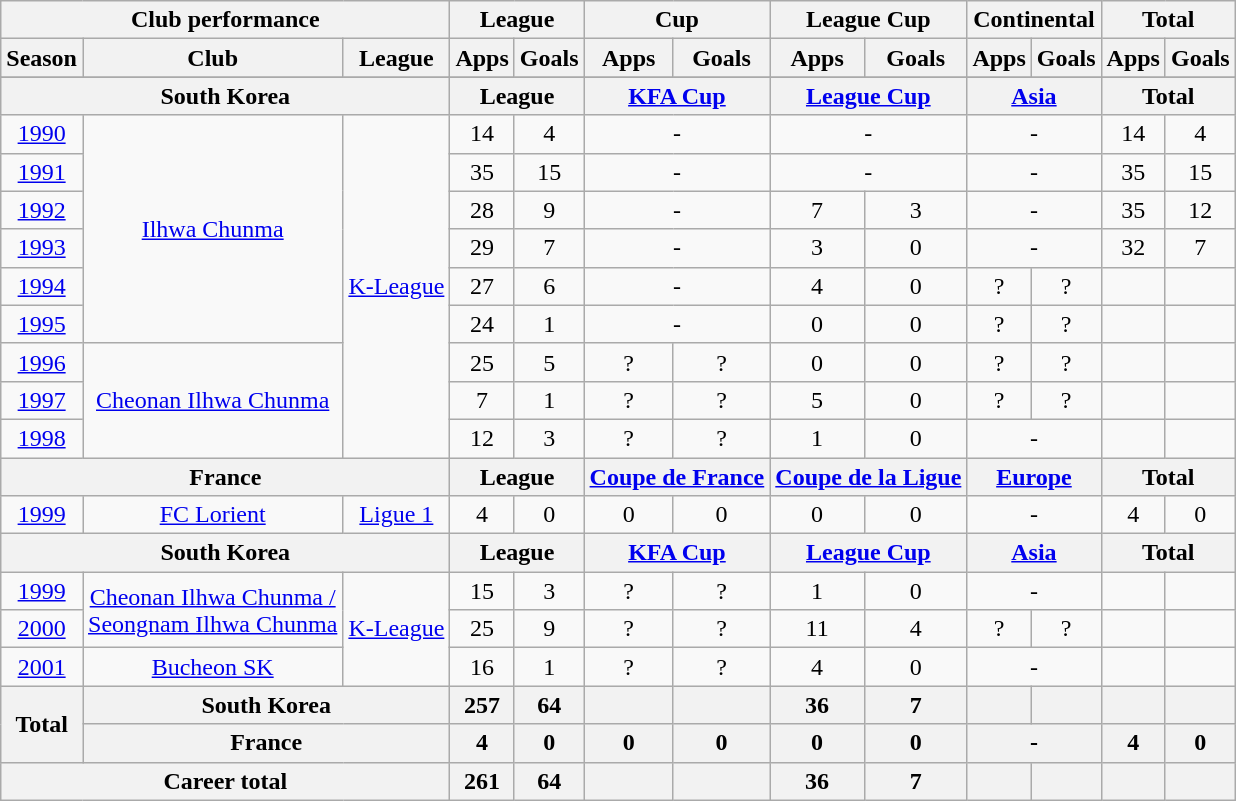<table class="wikitable" style="text-align:center">
<tr>
<th colspan=3>Club performance</th>
<th colspan=2>League</th>
<th colspan=2>Cup</th>
<th colspan=2>League Cup</th>
<th colspan=2>Continental</th>
<th colspan=2>Total</th>
</tr>
<tr>
<th>Season</th>
<th>Club</th>
<th>League</th>
<th>Apps</th>
<th>Goals</th>
<th>Apps</th>
<th>Goals</th>
<th>Apps</th>
<th>Goals</th>
<th>Apps</th>
<th>Goals</th>
<th>Apps</th>
<th>Goals</th>
</tr>
<tr>
</tr>
<tr>
<th colspan=3>South Korea</th>
<th colspan=2>League</th>
<th colspan=2><a href='#'>KFA Cup</a></th>
<th colspan=2><a href='#'>League Cup</a></th>
<th colspan=2><a href='#'>Asia</a></th>
<th colspan=2>Total</th>
</tr>
<tr>
<td><a href='#'>1990</a></td>
<td rowspan="6"><a href='#'>Ilhwa Chunma</a></td>
<td rowspan="9"><a href='#'>K-League</a></td>
<td>14</td>
<td>4</td>
<td colspan="2">-</td>
<td colspan="2">-</td>
<td colspan="2">-</td>
<td>14</td>
<td>4</td>
</tr>
<tr>
<td><a href='#'>1991</a></td>
<td>35</td>
<td>15</td>
<td colspan="2">-</td>
<td colspan="2">-</td>
<td colspan="2">-</td>
<td>35</td>
<td>15</td>
</tr>
<tr>
<td><a href='#'>1992</a></td>
<td>28</td>
<td>9</td>
<td colspan="2">-</td>
<td>7</td>
<td>3</td>
<td colspan="2">-</td>
<td>35</td>
<td>12</td>
</tr>
<tr>
<td><a href='#'>1993</a></td>
<td>29</td>
<td>7</td>
<td colspan="2">-</td>
<td>3</td>
<td>0</td>
<td colspan="2">-</td>
<td>32</td>
<td>7</td>
</tr>
<tr>
<td><a href='#'>1994</a></td>
<td>27</td>
<td>6</td>
<td colspan="2">-</td>
<td>4</td>
<td>0</td>
<td>?</td>
<td>?</td>
<td></td>
<td></td>
</tr>
<tr>
<td><a href='#'>1995</a></td>
<td>24</td>
<td>1</td>
<td colspan="2">-</td>
<td>0</td>
<td>0</td>
<td>?</td>
<td>?</td>
<td></td>
<td></td>
</tr>
<tr>
<td><a href='#'>1996</a></td>
<td rowspan="3"><a href='#'>Cheonan Ilhwa Chunma</a></td>
<td>25</td>
<td>5</td>
<td>?</td>
<td>?</td>
<td>0</td>
<td>0</td>
<td>?</td>
<td>?</td>
<td></td>
<td></td>
</tr>
<tr>
<td><a href='#'>1997</a></td>
<td>7</td>
<td>1</td>
<td>?</td>
<td>?</td>
<td>5</td>
<td>0</td>
<td>?</td>
<td>?</td>
<td></td>
<td></td>
</tr>
<tr>
<td><a href='#'>1998</a></td>
<td>12</td>
<td>3</td>
<td>?</td>
<td>?</td>
<td>1</td>
<td>0</td>
<td colspan="2">-</td>
<td></td>
<td></td>
</tr>
<tr>
<th colspan=3>France</th>
<th colspan=2>League</th>
<th colspan=2><a href='#'>Coupe de France</a></th>
<th colspan=2><a href='#'>Coupe de la Ligue</a></th>
<th colspan=2><a href='#'>Europe</a></th>
<th colspan=2>Total</th>
</tr>
<tr>
<td><a href='#'>1999</a></td>
<td><a href='#'>FC Lorient</a></td>
<td><a href='#'>Ligue 1</a></td>
<td>4</td>
<td>0</td>
<td>0</td>
<td>0</td>
<td>0</td>
<td>0</td>
<td colspan="2">-</td>
<td>4</td>
<td>0</td>
</tr>
<tr>
<th colspan=3>South Korea</th>
<th colspan=2>League</th>
<th colspan=2><a href='#'>KFA Cup</a></th>
<th colspan=2><a href='#'>League Cup</a></th>
<th colspan=2><a href='#'>Asia</a></th>
<th colspan=2>Total</th>
</tr>
<tr>
<td><a href='#'>1999</a></td>
<td rowspan="2"><a href='#'>Cheonan Ilhwa Chunma /<br>Seongnam Ilhwa Chunma</a></td>
<td rowspan="3"><a href='#'>K-League</a></td>
<td>15</td>
<td>3</td>
<td>?</td>
<td>?</td>
<td>1</td>
<td>0</td>
<td colspan="2">-</td>
<td></td>
<td></td>
</tr>
<tr>
<td><a href='#'>2000</a></td>
<td>25</td>
<td>9</td>
<td>?</td>
<td>?</td>
<td>11</td>
<td>4</td>
<td>?</td>
<td>?</td>
<td></td>
<td></td>
</tr>
<tr>
<td><a href='#'>2001</a></td>
<td><a href='#'>Bucheon SK</a></td>
<td>16</td>
<td>1</td>
<td>?</td>
<td>?</td>
<td>4</td>
<td>0</td>
<td colspan="2">-</td>
<td></td>
<td></td>
</tr>
<tr>
<th rowspan=2>Total</th>
<th colspan=2>South Korea</th>
<th>257</th>
<th>64</th>
<th></th>
<th></th>
<th>36</th>
<th>7</th>
<th></th>
<th></th>
<th></th>
<th></th>
</tr>
<tr>
<th colspan=2>France</th>
<th>4</th>
<th>0</th>
<th>0</th>
<th>0</th>
<th>0</th>
<th>0</th>
<th colspan="2">-</th>
<th>4</th>
<th>0</th>
</tr>
<tr>
<th colspan=3>Career total</th>
<th>261</th>
<th>64</th>
<th></th>
<th></th>
<th>36</th>
<th>7</th>
<th></th>
<th></th>
<th></th>
<th></th>
</tr>
</table>
